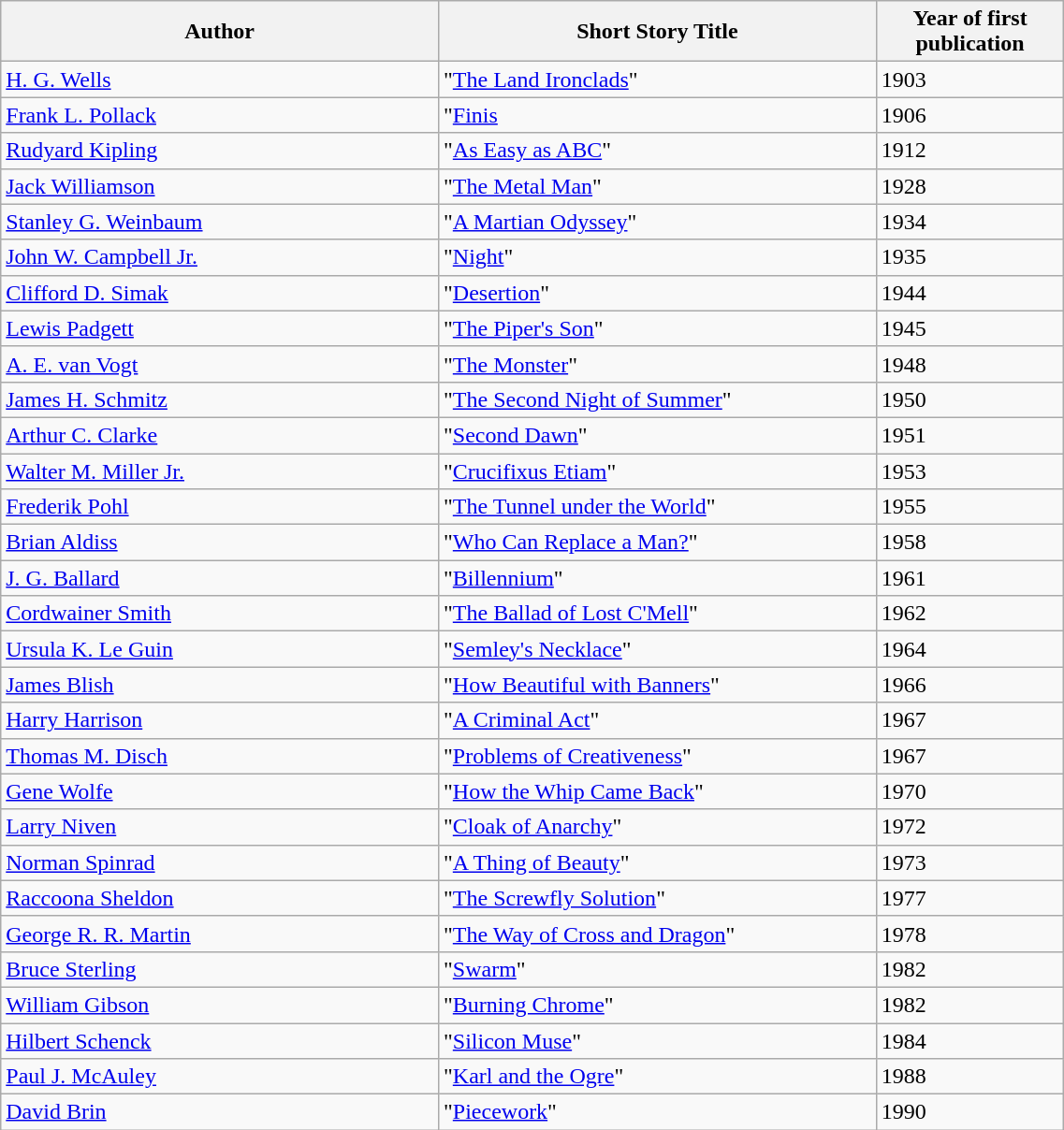<table class="wikitable" width=60%>
<tr>
<th width=25%>Author</th>
<th width=25%>Short Story Title</th>
<th width=10%>Year of first publication</th>
</tr>
<tr>
<td><a href='#'>H. G. Wells</a></td>
<td>"<a href='#'>The Land Ironclads</a>"</td>
<td>1903</td>
</tr>
<tr>
<td><a href='#'>Frank L. Pollack</a></td>
<td>"<a href='#'>Finis</a></td>
<td>1906</td>
</tr>
<tr>
<td><a href='#'>Rudyard Kipling</a></td>
<td>"<a href='#'>As Easy as ABC</a>"</td>
<td>1912</td>
</tr>
<tr>
<td><a href='#'>Jack Williamson</a></td>
<td>"<a href='#'>The Metal Man</a>"</td>
<td>1928</td>
</tr>
<tr>
<td><a href='#'>Stanley G. Weinbaum</a></td>
<td>"<a href='#'>A Martian Odyssey</a>"</td>
<td>1934</td>
</tr>
<tr>
<td><a href='#'>John W. Campbell Jr.</a></td>
<td>"<a href='#'>Night</a>"</td>
<td>1935</td>
</tr>
<tr>
<td><a href='#'>Clifford D. Simak</a></td>
<td>"<a href='#'>Desertion</a>"</td>
<td>1944</td>
</tr>
<tr>
<td><a href='#'>Lewis Padgett</a></td>
<td>"<a href='#'>The Piper's Son</a>"</td>
<td>1945</td>
</tr>
<tr>
<td><a href='#'>A. E. van Vogt</a></td>
<td>"<a href='#'>The Monster</a>"</td>
<td>1948</td>
</tr>
<tr>
<td><a href='#'>James H. Schmitz</a></td>
<td>"<a href='#'>The Second Night of Summer</a>"</td>
<td>1950</td>
</tr>
<tr>
<td><a href='#'>Arthur C. Clarke</a></td>
<td>"<a href='#'>Second Dawn</a>"</td>
<td>1951</td>
</tr>
<tr>
<td><a href='#'>Walter M. Miller Jr.</a></td>
<td>"<a href='#'>Crucifixus Etiam</a>"</td>
<td>1953</td>
</tr>
<tr>
<td><a href='#'>Frederik Pohl</a></td>
<td>"<a href='#'>The Tunnel under the World</a>"</td>
<td>1955</td>
</tr>
<tr>
<td><a href='#'>Brian Aldiss</a></td>
<td>"<a href='#'>Who Can Replace a Man?</a>"</td>
<td>1958</td>
</tr>
<tr>
<td><a href='#'>J. G. Ballard</a></td>
<td>"<a href='#'>Billennium</a>"</td>
<td>1961</td>
</tr>
<tr>
<td><a href='#'>Cordwainer Smith</a></td>
<td>"<a href='#'>The Ballad of Lost C'Mell</a>"</td>
<td>1962</td>
</tr>
<tr>
<td><a href='#'>Ursula K. Le Guin</a></td>
<td>"<a href='#'>Semley's Necklace</a>"</td>
<td>1964</td>
</tr>
<tr>
<td><a href='#'>James Blish</a></td>
<td>"<a href='#'>How Beautiful with Banners</a>"</td>
<td>1966</td>
</tr>
<tr>
<td><a href='#'>Harry Harrison</a></td>
<td>"<a href='#'>A Criminal Act</a>"</td>
<td>1967</td>
</tr>
<tr>
<td><a href='#'>Thomas M. Disch</a></td>
<td>"<a href='#'>Problems of Creativeness</a>"</td>
<td>1967</td>
</tr>
<tr>
<td><a href='#'>Gene Wolfe</a></td>
<td>"<a href='#'>How the Whip Came Back</a>"</td>
<td>1970</td>
</tr>
<tr>
<td><a href='#'>Larry Niven</a></td>
<td>"<a href='#'>Cloak of Anarchy</a>"</td>
<td>1972</td>
</tr>
<tr>
<td><a href='#'>Norman Spinrad</a></td>
<td>"<a href='#'>A Thing of Beauty</a>"</td>
<td>1973</td>
</tr>
<tr>
<td><a href='#'>Raccoona Sheldon</a></td>
<td>"<a href='#'>The Screwfly Solution</a>"</td>
<td>1977</td>
</tr>
<tr>
<td><a href='#'>George R. R. Martin</a></td>
<td>"<a href='#'>The Way of Cross and Dragon</a>"</td>
<td>1978</td>
</tr>
<tr>
<td><a href='#'>Bruce Sterling</a></td>
<td>"<a href='#'>Swarm</a>"</td>
<td>1982</td>
</tr>
<tr>
<td><a href='#'>William Gibson</a></td>
<td>"<a href='#'>Burning Chrome</a>"</td>
<td>1982</td>
</tr>
<tr>
<td><a href='#'>Hilbert Schenck</a></td>
<td>"<a href='#'>Silicon Muse</a>"</td>
<td>1984</td>
</tr>
<tr>
<td><a href='#'>Paul J. McAuley</a></td>
<td>"<a href='#'>Karl and the Ogre</a>"</td>
<td>1988</td>
</tr>
<tr>
<td><a href='#'>David Brin</a></td>
<td>"<a href='#'>Piecework</a>"</td>
<td>1990</td>
</tr>
</table>
